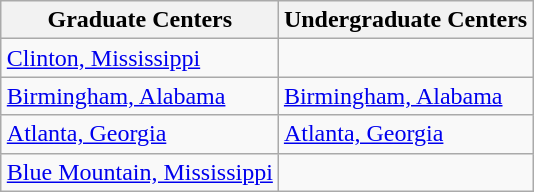<table class="wikitable" style="margin: 1em auto 1em auto;">
<tr>
<th>Graduate Centers</th>
<th>Undergraduate Centers</th>
</tr>
<tr>
<td><a href='#'>Clinton, Mississippi</a></td>
<td></td>
</tr>
<tr>
<td><a href='#'>Birmingham, Alabama</a></td>
<td><a href='#'>Birmingham, Alabama</a></td>
</tr>
<tr>
<td><a href='#'>Atlanta, Georgia</a></td>
<td><a href='#'>Atlanta, Georgia</a></td>
</tr>
<tr>
<td><a href='#'>Blue Mountain, Mississippi</a></td>
<td></td>
</tr>
</table>
